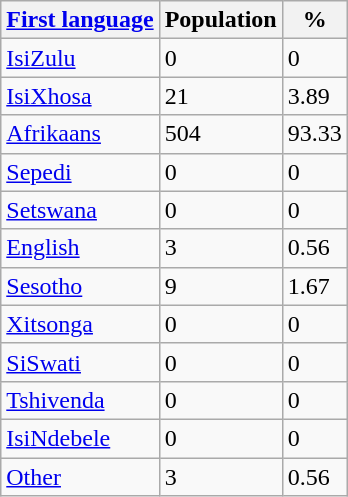<table class="wikitable">
<tr>
<th><a href='#'>First language</a></th>
<th>Population</th>
<th>%</th>
</tr>
<tr>
<td><a href='#'>IsiZulu</a></td>
<td>0</td>
<td>0</td>
</tr>
<tr>
<td><a href='#'>IsiXhosa</a></td>
<td>21</td>
<td>3.89</td>
</tr>
<tr>
<td><a href='#'>Afrikaans</a></td>
<td>504</td>
<td>93.33</td>
</tr>
<tr>
<td><a href='#'>Sepedi</a></td>
<td>0</td>
<td>0</td>
</tr>
<tr>
<td><a href='#'>Setswana</a></td>
<td>0</td>
<td>0</td>
</tr>
<tr>
<td><a href='#'>English</a></td>
<td>3</td>
<td>0.56</td>
</tr>
<tr>
<td><a href='#'>Sesotho</a></td>
<td>9</td>
<td>1.67</td>
</tr>
<tr>
<td><a href='#'>Xitsonga</a></td>
<td>0</td>
<td>0</td>
</tr>
<tr>
<td><a href='#'>SiSwati</a></td>
<td>0</td>
<td>0</td>
</tr>
<tr>
<td><a href='#'>Tshivenda</a></td>
<td>0</td>
<td>0</td>
</tr>
<tr>
<td><a href='#'>IsiNdebele</a></td>
<td>0</td>
<td>0</td>
</tr>
<tr>
<td><a href='#'>Other</a></td>
<td>3</td>
<td>0.56</td>
</tr>
</table>
